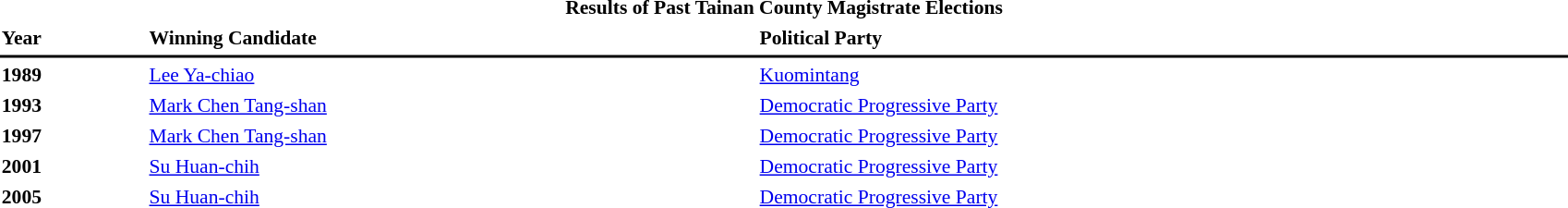<table id="toc" style="margin:1em auto; width: 90%; font-size: 90%;" cellspacing="3">
<tr>
<td colspan="3" align="center"><strong>Results of Past Tainan County Magistrate Elections</strong></td>
</tr>
<tr>
<td><strong>Year</strong></td>
<td><strong> Winning Candidate</strong></td>
<td><strong>Political Party</strong></td>
</tr>
<tr>
<th bgcolor="#000000" colspan="6"></th>
</tr>
<tr>
<td><strong>1989</strong></td>
<td><a href='#'>Lee Ya-chiao</a></td>
<td> <a href='#'>Kuomintang</a></td>
</tr>
<tr>
<td><strong>1993</strong></td>
<td><a href='#'>Mark Chen Tang-shan</a></td>
<td> <a href='#'>Democratic Progressive Party</a></td>
</tr>
<tr>
<td><strong>1997</strong></td>
<td><a href='#'>Mark Chen Tang-shan</a></td>
<td> <a href='#'>Democratic Progressive Party</a></td>
</tr>
<tr>
<td><strong>2001</strong></td>
<td><a href='#'>Su Huan-chih</a></td>
<td> <a href='#'>Democratic Progressive Party</a></td>
</tr>
<tr>
<td><strong>2005</strong></td>
<td><a href='#'>Su Huan-chih</a></td>
<td> <a href='#'>Democratic Progressive Party</a></td>
</tr>
</table>
